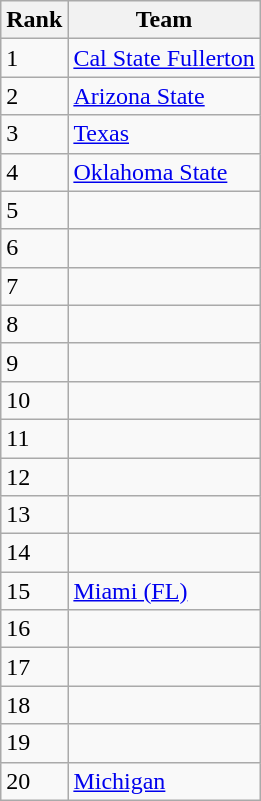<table class=wikitable>
<tr>
<th>Rank</th>
<th>Team</th>
</tr>
<tr>
<td>1</td>
<td><a href='#'>Cal State Fullerton</a></td>
</tr>
<tr>
<td>2</td>
<td><a href='#'>Arizona State</a></td>
</tr>
<tr>
<td>3</td>
<td><a href='#'>Texas</a></td>
</tr>
<tr>
<td>4</td>
<td><a href='#'>Oklahoma State</a></td>
</tr>
<tr>
<td>5</td>
<td></td>
</tr>
<tr>
<td>6</td>
<td></td>
</tr>
<tr>
<td>7</td>
<td></td>
</tr>
<tr>
<td>8</td>
<td></td>
</tr>
<tr>
<td>9</td>
<td></td>
</tr>
<tr>
<td>10</td>
<td></td>
</tr>
<tr>
<td>11</td>
<td></td>
</tr>
<tr>
<td>12</td>
<td></td>
</tr>
<tr>
<td>13</td>
<td></td>
</tr>
<tr>
<td>14</td>
<td></td>
</tr>
<tr>
<td>15</td>
<td><a href='#'>Miami (FL)</a></td>
</tr>
<tr>
<td>16</td>
<td></td>
</tr>
<tr>
<td>17</td>
<td></td>
</tr>
<tr>
<td>18</td>
<td></td>
</tr>
<tr>
<td>19</td>
<td></td>
</tr>
<tr>
<td>20</td>
<td><a href='#'>Michigan</a></td>
</tr>
</table>
